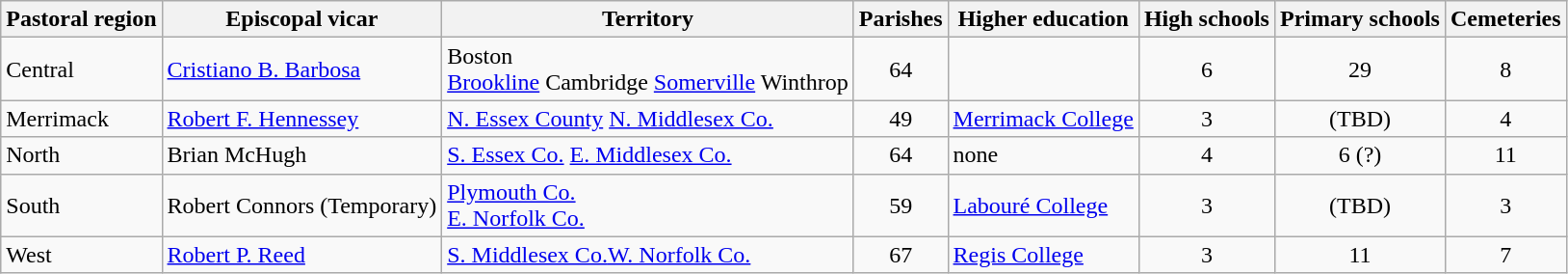<table class="wikitable" style="text-align:left;">
<tr>
<th scope="col">Pastoral region</th>
<th scope="col">Episcopal vicar</th>
<th scope="col">Territory</th>
<th scope="col">Parishes</th>
<th scope="col">Higher education</th>
<th scope="col">High schools</th>
<th scope="col">Primary schools</th>
<th scope="col">Cemeteries</th>
</tr>
<tr>
<td>Central</td>
<td><a href='#'>Cristiano B. Barbosa</a></td>
<td>Boston<br><a href='#'>Brookline</a> Cambridge <a href='#'>Somerville</a> Winthrop</td>
<td align="center">64</td>
<td></td>
<td align="center">6</td>
<td align="center">29</td>
<td align="center">8</td>
</tr>
<tr>
<td>Merrimack</td>
<td><a href='#'>Robert F. Hennessey</a></td>
<td><a href='#'>N. Essex County</a> <a href='#'>N. Middlesex Co.</a></td>
<td align="center">49</td>
<td><a href='#'>Merrimack College</a></td>
<td align="center">3</td>
<td align="center">(TBD)</td>
<td align="center">4</td>
</tr>
<tr>
<td>North</td>
<td>Brian McHugh</td>
<td><a href='#'>S. Essex Co.</a> <a href='#'>E. Middlesex Co.</a></td>
<td align="center">64</td>
<td>none</td>
<td align="center">4</td>
<td align="center">6 (?)</td>
<td align="center">11</td>
</tr>
<tr>
<td>South</td>
<td>Robert Connors (Temporary)</td>
<td><a href='#'>Plymouth Co.</a><br><a href='#'>E. Norfolk Co.</a></td>
<td align="center">59</td>
<td><a href='#'>Labouré College</a></td>
<td align="center">3</td>
<td align="center">(TBD)</td>
<td align="center">3</td>
</tr>
<tr>
<td>West</td>
<td><a href='#'>Robert P. Reed</a></td>
<td><a href='#'>S. Middlesex Co.</a><a href='#'>W. Norfolk Co.</a></td>
<td align="center">67</td>
<td><a href='#'>Regis College</a></td>
<td align="center">3</td>
<td align="center">11</td>
<td align="center">7</td>
</tr>
</table>
